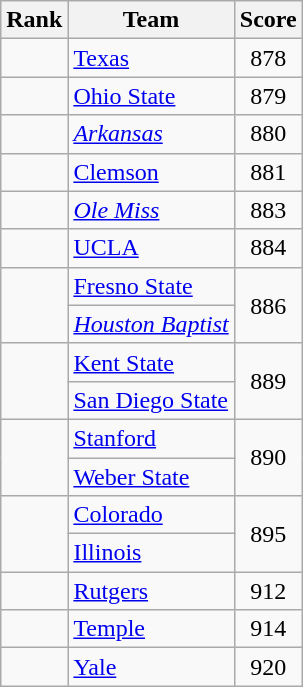<table class="wikitable sortable" style="text-align:center">
<tr>
<th dat-sort-type=number>Rank</th>
<th>Team</th>
<th>Score</th>
</tr>
<tr>
<td></td>
<td align=left><a href='#'>Texas</a></td>
<td>878</td>
</tr>
<tr>
<td></td>
<td align=left><a href='#'>Ohio State</a></td>
<td>879</td>
</tr>
<tr>
<td></td>
<td align=left><em><a href='#'>Arkansas</a></em></td>
<td>880</td>
</tr>
<tr>
<td></td>
<td align=left><a href='#'>Clemson</a></td>
<td>881</td>
</tr>
<tr>
<td></td>
<td align=left><em><a href='#'>Ole Miss</a></em></td>
<td>883</td>
</tr>
<tr>
<td></td>
<td align=left><a href='#'>UCLA</a></td>
<td>884</td>
</tr>
<tr>
<td rowspan=2></td>
<td align=left><a href='#'>Fresno State</a></td>
<td rowspan=2>886</td>
</tr>
<tr>
<td align=left><em><a href='#'>Houston Baptist</a></em></td>
</tr>
<tr>
<td rowspan=2></td>
<td align=left><a href='#'>Kent State</a></td>
<td rowspan=2>889</td>
</tr>
<tr>
<td align=left><a href='#'>San Diego State</a></td>
</tr>
<tr>
<td rowspan=2></td>
<td align=left><a href='#'>Stanford</a></td>
<td rowspan=2>890</td>
</tr>
<tr>
<td align=left><a href='#'>Weber State</a></td>
</tr>
<tr>
<td rowspan=2></td>
<td align=left><a href='#'>Colorado</a></td>
<td rowspan=2>895</td>
</tr>
<tr>
<td align=left><a href='#'>Illinois</a></td>
</tr>
<tr>
<td></td>
<td align=left><a href='#'>Rutgers</a></td>
<td>912</td>
</tr>
<tr>
<td></td>
<td align=left><a href='#'>Temple</a></td>
<td>914</td>
</tr>
<tr>
<td></td>
<td align=left><a href='#'>Yale</a></td>
<td>920</td>
</tr>
</table>
